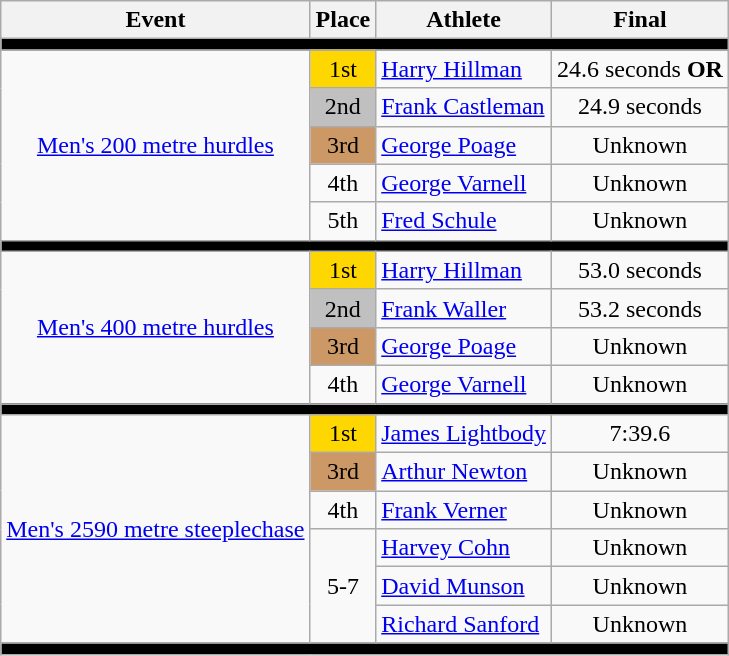<table class=wikitable>
<tr>
<th>Event</th>
<th>Place</th>
<th>Athlete</th>
<th>Final</th>
</tr>
<tr bgcolor=black>
<td colspan=4></td>
</tr>
<tr align=center>
<td rowspan=5><a href='#'>Men's 200 metre hurdles</a></td>
<td bgcolor=gold>1st</td>
<td align=left><a href='#'>Harry Hillman</a></td>
<td>24.6 seconds <strong>OR</strong></td>
</tr>
<tr align=center>
<td bgcolor=silver>2nd</td>
<td align=left><a href='#'>Frank Castleman</a></td>
<td>24.9 seconds</td>
</tr>
<tr align=center>
<td bgcolor=cc9966>3rd</td>
<td align=left><a href='#'>George Poage</a></td>
<td>Unknown</td>
</tr>
<tr align=center>
<td>4th</td>
<td align=left><a href='#'>George Varnell</a></td>
<td>Unknown</td>
</tr>
<tr align=center>
<td>5th</td>
<td align=left><a href='#'>Fred Schule</a></td>
<td>Unknown</td>
</tr>
<tr bgcolor=black>
<td colspan=4></td>
</tr>
<tr align=center>
<td rowspan=4><a href='#'>Men's 400 metre hurdles</a></td>
<td bgcolor=gold>1st</td>
<td align=left><a href='#'>Harry Hillman</a></td>
<td>53.0 seconds</td>
</tr>
<tr align=center>
<td bgcolor=silver>2nd</td>
<td align=left><a href='#'>Frank Waller</a></td>
<td>53.2 seconds</td>
</tr>
<tr align=center>
<td bgcolor=cc9966>3rd</td>
<td align=left><a href='#'>George Poage</a></td>
<td>Unknown</td>
</tr>
<tr align=center>
<td>4th</td>
<td align=left><a href='#'>George Varnell</a></td>
<td>Unknown</td>
</tr>
<tr bgcolor=black>
<td colspan=4></td>
</tr>
<tr align=center>
<td rowspan=6><a href='#'>Men's 2590 metre steeplechase</a></td>
<td bgcolor=gold>1st</td>
<td align=left><a href='#'>James Lightbody</a></td>
<td>7:39.6</td>
</tr>
<tr align=center>
<td bgcolor=cc9966>3rd</td>
<td align=left><a href='#'>Arthur Newton</a></td>
<td>Unknown</td>
</tr>
<tr align=center>
<td>4th</td>
<td align=left><a href='#'>Frank Verner</a></td>
<td>Unknown</td>
</tr>
<tr align=center>
<td rowspan=3>5-7</td>
<td align=left><a href='#'>Harvey Cohn</a></td>
<td>Unknown</td>
</tr>
<tr align=center>
<td align=left><a href='#'>David Munson</a></td>
<td>Unknown</td>
</tr>
<tr align=center>
<td align=left><a href='#'>Richard Sanford</a></td>
<td>Unknown</td>
</tr>
<tr bgcolor=black>
<td colspan=4></td>
</tr>
</table>
